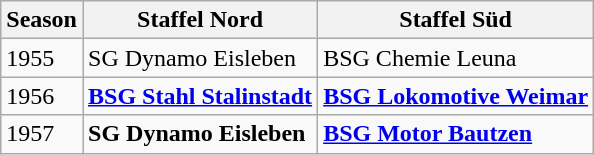<table class="wikitable">
<tr>
<th>Season</th>
<th>Staffel Nord</th>
<th>Staffel Süd</th>
</tr>
<tr>
<td>1955</td>
<td MSV Eisleben>SG Dynamo Eisleben</td>
<td TSV Leuna 1919>BSG Chemie Leuna</td>
</tr>
<tr>
<td>1956</td>
<td><strong><a href='#'>BSG Stahl Stalinstadt</a></strong></td>
<td><strong><a href='#'>BSG Lokomotive Weimar</a></strong></td>
</tr>
<tr>
<td>1957</td>
<td><strong>SG Dynamo Eisleben</strong></td>
<td><strong><a href='#'>BSG Motor Bautzen</a></strong></td>
</tr>
</table>
